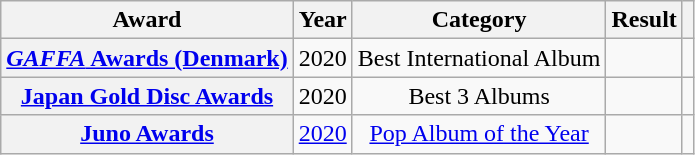<table class="wikitable sortable plainrowheaders">
<tr>
<th scope="col">Award</th>
<th scope="col">Year</th>
<th scope="col">Category</th>
<th scope="col">Result</th>
<th scope="col" class="unsortable"></th>
</tr>
<tr>
<th scope="row"><a href='#'><em>GAFFA</em> Awards (Denmark)</a></th>
<td align=center>2020</td>
<td align=center>Best International Album</td>
<td></td>
<td align=center></td>
</tr>
<tr>
<th scope="row"><a href='#'>Japan Gold Disc Awards</a></th>
<td align=center>2020</td>
<td align=center>Best 3 Albums</td>
<td></td>
<td align=center></td>
</tr>
<tr>
<th scope="row"><a href='#'>Juno Awards</a></th>
<td align=center><a href='#'>2020</a></td>
<td align=center><a href='#'>Pop Album of the Year</a></td>
<td></td>
<td align=center></td>
</tr>
</table>
